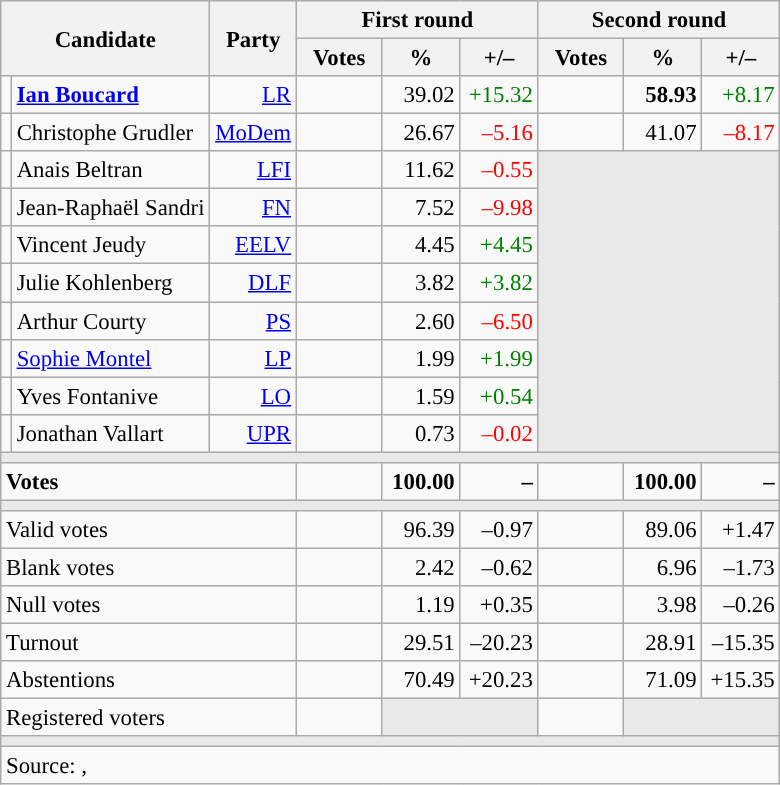<table class="wikitable" style="text-align:right;font-size:95%;">
<tr>
<th rowspan="2" colspan="2">Candidate</th>
<th rowspan="2">Party</th>
<th colspan="3">First round</th>
<th colspan="3">Second round</th>
</tr>
<tr>
<th style="width:50px;">Votes</th>
<th style="width:45px;">%</th>
<th style="width:45px;">+/–</th>
<th style="width:50px;">Votes</th>
<th style="width:45px;">%</th>
<th style="width:45px;">+/–</th>
</tr>
<tr>
<td style="background:"></td>
<td style="text-align:left;"><strong><a href='#'>Ian Boucard</a></strong></td>
<td><a href='#'>LR</a></td>
<td></td>
<td>39.02</td>
<td style="color:green;">+15.32</td>
<td><strong></strong></td>
<td><strong>58.93</strong></td>
<td style="color:green;">+8.17</td>
</tr>
<tr>
<td style="background:"></td>
<td style="text-align:left;">Christophe Grudler</td>
<td><a href='#'>MoDem</a></td>
<td></td>
<td>26.67</td>
<td style="color:red;">–5.16</td>
<td></td>
<td>41.07</td>
<td style="color:red;">–8.17</td>
</tr>
<tr>
<td style="background:"></td>
<td style="text-align:left;">Anais Beltran</td>
<td><a href='#'>LFI</a></td>
<td></td>
<td>11.62</td>
<td style="color:red;">–0.55</td>
<td colspan="3" rowspan="8" style="background:#E9E9E9;"></td>
</tr>
<tr>
<td style="background:"></td>
<td style="text-align:left;">Jean-Raphaël Sandri</td>
<td><a href='#'>FN</a></td>
<td></td>
<td>7.52</td>
<td style="color:red;">–9.98</td>
</tr>
<tr>
<td style="background:"></td>
<td style="text-align:left;">Vincent Jeudy</td>
<td><a href='#'>EELV</a></td>
<td></td>
<td>4.45</td>
<td style="color:green;">+4.45</td>
</tr>
<tr>
<td style="background:"></td>
<td style="text-align:left;">Julie Kohlenberg</td>
<td><a href='#'>DLF</a></td>
<td></td>
<td>3.82</td>
<td style="color:green;">+3.82</td>
</tr>
<tr>
<td style="background:"></td>
<td style="text-align:left;">Arthur Courty</td>
<td><a href='#'>PS</a></td>
<td></td>
<td>2.60</td>
<td style="color:red;">–6.50</td>
</tr>
<tr>
<td style="background:"></td>
<td style="text-align:left;"><a href='#'>Sophie Montel</a></td>
<td><a href='#'>LP</a></td>
<td></td>
<td>1.99</td>
<td style="color:green;">+1.99</td>
</tr>
<tr>
<td style="background:"></td>
<td style="text-align:left;">Yves Fontanive</td>
<td><a href='#'>LO</a></td>
<td></td>
<td>1.59</td>
<td style="color:green;">+0.54</td>
</tr>
<tr>
<td style="background:"></td>
<td style="text-align:left;">Jonathan Vallart</td>
<td><a href='#'>UPR</a></td>
<td></td>
<td>0.73</td>
<td style="color:red;">–0.02</td>
</tr>
<tr>
<td colspan="9" style="background:#E9E9E9;"></td>
</tr>
<tr style="font-weight:bold;">
<td colspan="3" style="text-align:left;">Votes</td>
<td></td>
<td>100.00</td>
<td>–</td>
<td></td>
<td>100.00</td>
<td>–</td>
</tr>
<tr>
<td colspan="9" style="background:#E9E9E9;"></td>
</tr>
<tr>
<td colspan="3" style="text-align:left;">Valid votes</td>
<td></td>
<td>96.39</td>
<td>–0.97</td>
<td></td>
<td>89.06</td>
<td>+1.47</td>
</tr>
<tr>
<td colspan="3" style="text-align:left;">Blank votes</td>
<td></td>
<td>2.42</td>
<td>–0.62</td>
<td></td>
<td>6.96</td>
<td>–1.73</td>
</tr>
<tr>
<td colspan="3" style="text-align:left;">Null votes</td>
<td></td>
<td>1.19</td>
<td>+0.35</td>
<td></td>
<td>3.98</td>
<td>–0.26</td>
</tr>
<tr>
<td colspan="3" style="text-align:left;">Turnout</td>
<td></td>
<td>29.51</td>
<td>–20.23</td>
<td></td>
<td>28.91</td>
<td>–15.35</td>
</tr>
<tr>
<td colspan="3" style="text-align:left;">Abstentions</td>
<td></td>
<td>70.49</td>
<td>+20.23</td>
<td></td>
<td>71.09</td>
<td>+15.35</td>
</tr>
<tr>
<td colspan="3" style="text-align:left;">Registered voters</td>
<td></td>
<td colspan="2" style="background:#E9E9E9;"></td>
<td></td>
<td colspan="2" style="background:#E9E9E9;"></td>
</tr>
<tr>
<td colspan="9" style="background:#E9E9E9;"></td>
</tr>
<tr>
<td colspan="9" style="text-align:left;">Source: , </td>
</tr>
</table>
